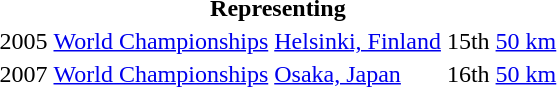<table>
<tr>
<th colspan="5">Representing </th>
</tr>
<tr>
<td>2005</td>
<td><a href='#'>World Championships</a></td>
<td><a href='#'>Helsinki, Finland</a></td>
<td>15th</td>
<td><a href='#'>50 km</a></td>
</tr>
<tr>
<td>2007</td>
<td><a href='#'>World Championships</a></td>
<td><a href='#'>Osaka, Japan</a></td>
<td>16th</td>
<td><a href='#'>50 km</a></td>
</tr>
</table>
